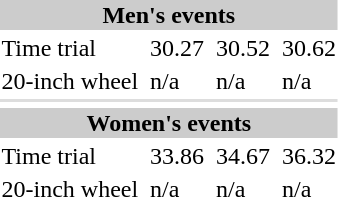<table>
<tr style="background:#ccc; width:100%;">
<td colspan=7 align=center><strong>Men's events</strong></td>
</tr>
<tr>
<td>Time trial</td>
<td></td>
<td>30.27</td>
<td></td>
<td>30.52</td>
<td></td>
<td>30.62</td>
</tr>
<tr>
<td>20-inch wheel</td>
<td></td>
<td>n/a</td>
<td></td>
<td>n/a</td>
<td></td>
<td>n/a</td>
</tr>
<tr bgcolor=#DDDDDD>
<td COLspan=7></td>
</tr>
<tr>
</tr>
<tr style="background:#ccc; width:100%;">
<td colspan=7 align=center><strong>Women's events</strong></td>
</tr>
<tr>
<td>Time trial</td>
<td></td>
<td>33.86</td>
<td></td>
<td>34.67</td>
<td></td>
<td>36.32</td>
</tr>
<tr>
<td>20-inch wheel</td>
<td></td>
<td>n/a</td>
<td></td>
<td>n/a</td>
<td></td>
<td>n/a</td>
</tr>
</table>
